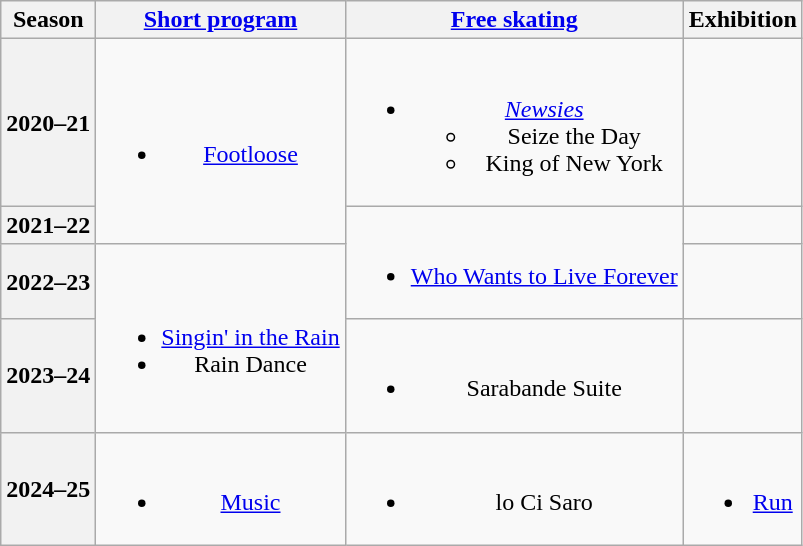<table class=wikitable style=text-align:center>
<tr>
<th>Season</th>
<th><a href='#'>Short program</a></th>
<th><a href='#'>Free skating</a></th>
<th>Exhibition</th>
</tr>
<tr>
<th>2020–21 <br></th>
<td rowspan=2><br><ul><li><a href='#'>Footloose</a> <br> </li></ul></td>
<td><br><ul><li><em><a href='#'>Newsies</a></em><ul><li>Seize the Day</li><li>King of New York <br> </li></ul></li></ul></td>
<td></td>
</tr>
<tr>
<th>2021–22 <br></th>
<td rowspan=2><br><ul><li><a href='#'>Who Wants to Live Forever</a> <br> </li></ul></td>
<td></td>
</tr>
<tr>
<th>2022–23 <br></th>
<td rowspan=2><br><ul><li><a href='#'>Singin' in the Rain</a> <br> </li><li>Rain Dance <br> </li></ul></td>
<td></td>
</tr>
<tr>
<th>2023–24 <br></th>
<td><br><ul><li>Sarabande Suite <br> </li></ul></td>
<td></td>
</tr>
<tr>
<th>2024–25 <br></th>
<td><br><ul><li><a href='#'>Music</a> <br></li></ul></td>
<td><br><ul><li>lo Ci Saro  <br></li></ul></td>
<td><br><ul><li><a href='#'>Run</a> <br> </li></ul></td>
</tr>
</table>
